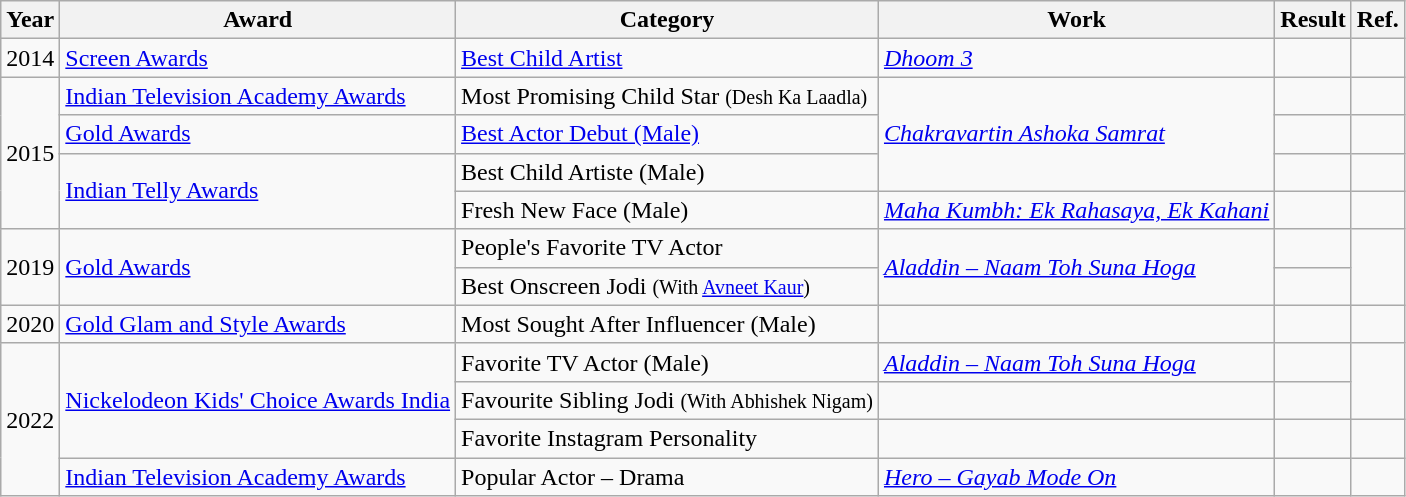<table class ="wikitable sortable">
<tr>
<th>Year</th>
<th>Award</th>
<th>Category</th>
<th>Work</th>
<th>Result</th>
<th>Ref.</th>
</tr>
<tr>
<td>2014</td>
<td><a href='#'>Screen Awards</a></td>
<td><a href='#'>Best Child Artist</a></td>
<td><em><a href='#'>Dhoom 3</a></em></td>
<td></td>
<td></td>
</tr>
<tr>
<td rowspan="4">2015</td>
<td><a href='#'>Indian Television Academy Awards</a></td>
<td>Most Promising Child Star <small>(Desh Ka Laadla)</small></td>
<td rowspan="3"><em><a href='#'>Chakravartin Ashoka Samrat</a></em></td>
<td></td>
<td></td>
</tr>
<tr>
<td><a href='#'>Gold Awards</a></td>
<td><a href='#'>Best Actor Debut (Male)</a></td>
<td></td>
<td></td>
</tr>
<tr>
<td rowspan="2"><a href='#'>Indian Telly Awards</a></td>
<td>Best Child Artiste (Male)</td>
<td></td>
<td></td>
</tr>
<tr>
<td>Fresh New Face (Male)</td>
<td><em><a href='#'>Maha Kumbh: Ek Rahasaya, Ek Kahani</a></em></td>
<td></td>
<td></td>
</tr>
<tr>
<td rowspan="2">2019</td>
<td rowspan="2"><a href='#'>Gold Awards</a></td>
<td>People's Favorite TV Actor</td>
<td rowspan="2"><em><a href='#'>Aladdin – Naam Toh Suna Hoga</a></em></td>
<td></td>
<td rowspan="2"></td>
</tr>
<tr>
<td>Best Onscreen Jodi <small>(With <a href='#'>Avneet Kaur</a>)</small></td>
<td></td>
</tr>
<tr>
<td>2020</td>
<td><a href='#'>Gold Glam and Style Awards</a></td>
<td>Most Sought After Influencer (Male)</td>
<td></td>
<td></td>
<td></td>
</tr>
<tr>
<td rowspan="4">2022</td>
<td rowspan="3"><a href='#'>Nickelodeon Kids' Choice Awards India</a></td>
<td>Favorite TV Actor (Male)</td>
<td><em><a href='#'>Aladdin – Naam Toh Suna Hoga</a></em></td>
<td></td>
<td rowspan="2"></td>
</tr>
<tr>
<td>Favourite Sibling Jodi <small>(With Abhishek Nigam)</small></td>
<td></td>
<td></td>
</tr>
<tr>
<td>Favorite Instagram Personality</td>
<td></td>
<td></td>
<td></td>
</tr>
<tr>
<td><a href='#'>Indian Television Academy Awards</a></td>
<td>Popular Actor – Drama</td>
<td><em><a href='#'>Hero – Gayab Mode On</a></em></td>
<td></td>
<td></td>
</tr>
</table>
